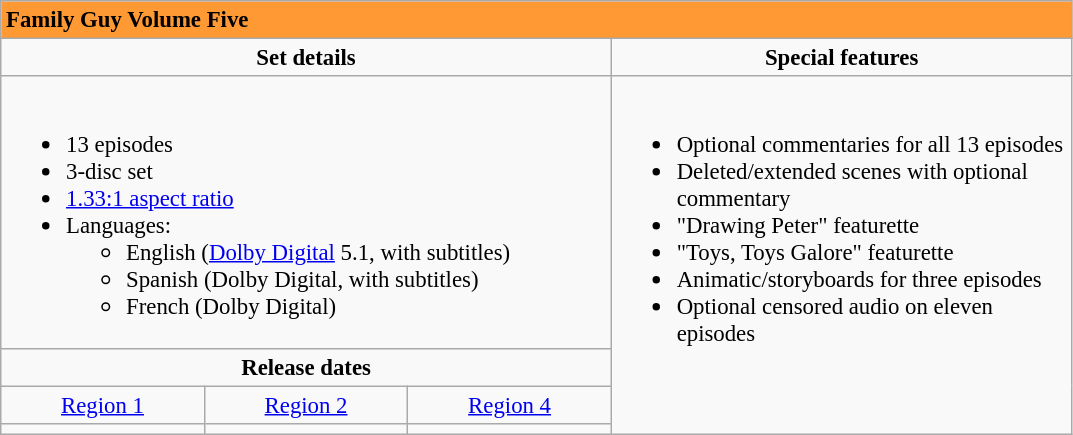<table class="wikitable" style="font-size: 95%;">
<tr>
<td colspan="5" style="background-color: #FF9933;"><strong>Family Guy Volume Five</strong></td>
</tr>
<tr valign="top">
<td align="center" width="400" colspan="3"><strong>Set details</strong></td>
<td width="300" align="center"><strong>Special features</strong></td>
</tr>
<tr valign="top">
<td colspan="3" align="left" width="400"><br><ul><li>13 episodes</li><li>3-disc set</li><li><a href='#'>1.33:1 aspect ratio</a></li><li>Languages:<ul><li>English (<a href='#'>Dolby Digital</a> 5.1, with subtitles)</li><li>Spanish (Dolby Digital, with subtitles)</li><li>French (Dolby Digital)</li></ul></li></ul></td>
<td rowspan="4" align="left" width="300"><br><ul><li>Optional commentaries for all 13 episodes</li><li>Deleted/extended scenes with optional commentary</li><li>"Drawing Peter" featurette</li><li>"Toys, Toys Galore" featurette</li><li>Animatic/storyboards for three episodes</li><li>Optional censored audio on eleven episodes</li></ul></td>
</tr>
<tr>
<td colspan="3" align="center"><strong>Release dates</strong></td>
</tr>
<tr>
<td align="center"><a href='#'>Region 1</a></td>
<td align="center"><a href='#'>Region 2</a></td>
<td align="center"><a href='#'>Region 4</a></td>
</tr>
<tr>
<td align="center"></td>
<td align="center"></td>
<td aligh="center"></td>
</tr>
</table>
